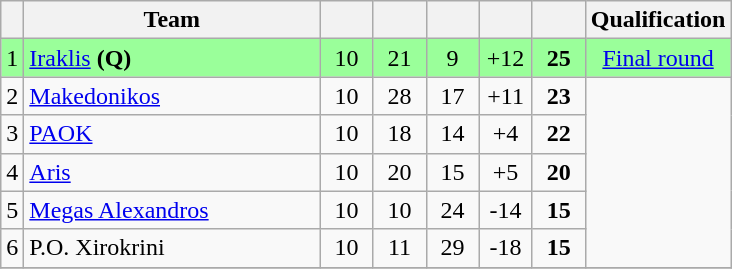<table class="wikitable" style="text-align: center;">
<tr>
<th></th>
<th width=190>Team</th>
<th width=28></th>
<th width=28></th>
<th width=28></th>
<th width=28></th>
<th width=28></th>
<th>Qualification</th>
</tr>
<tr bgcolor=#9AFF9A>
<td>1</td>
<td align=left><a href='#'>Iraklis</a> <strong>(Q)</strong></td>
<td>10</td>
<td>21</td>
<td>9</td>
<td>+12</td>
<td><strong>25</strong></td>
<td><a href='#'>Final round</a></td>
</tr>
<tr>
<td>2</td>
<td align=left><a href='#'>Makedonikos</a></td>
<td>10</td>
<td>28</td>
<td>17</td>
<td>+11</td>
<td><strong>23</strong></td>
<td rowspan=5></td>
</tr>
<tr>
<td>3</td>
<td align=left><a href='#'>PAOK</a></td>
<td>10</td>
<td>18</td>
<td>14</td>
<td>+4</td>
<td><strong>22</strong></td>
</tr>
<tr>
<td>4</td>
<td align=left><a href='#'>Aris</a></td>
<td>10</td>
<td>20</td>
<td>15</td>
<td>+5</td>
<td><strong>20</strong></td>
</tr>
<tr>
<td>5</td>
<td align=left><a href='#'>Megas Alexandros</a></td>
<td>10</td>
<td>10</td>
<td>24</td>
<td>-14</td>
<td><strong>15</strong></td>
</tr>
<tr>
<td>6</td>
<td align=left>P.O. Xirokrini</td>
<td>10</td>
<td>11</td>
<td>29</td>
<td>-18</td>
<td><strong>15</strong></td>
</tr>
<tr>
</tr>
</table>
